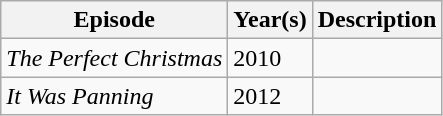<table class="wikitable sortable">
<tr>
<th>Episode</th>
<th>Year(s)</th>
<th>Description</th>
</tr>
<tr>
<td><em>The Perfect Christmas</em></td>
<td>2010</td>
<td></td>
</tr>
<tr>
<td><em>It Was Panning</em></td>
<td>2012</td>
<td></td>
</tr>
</table>
